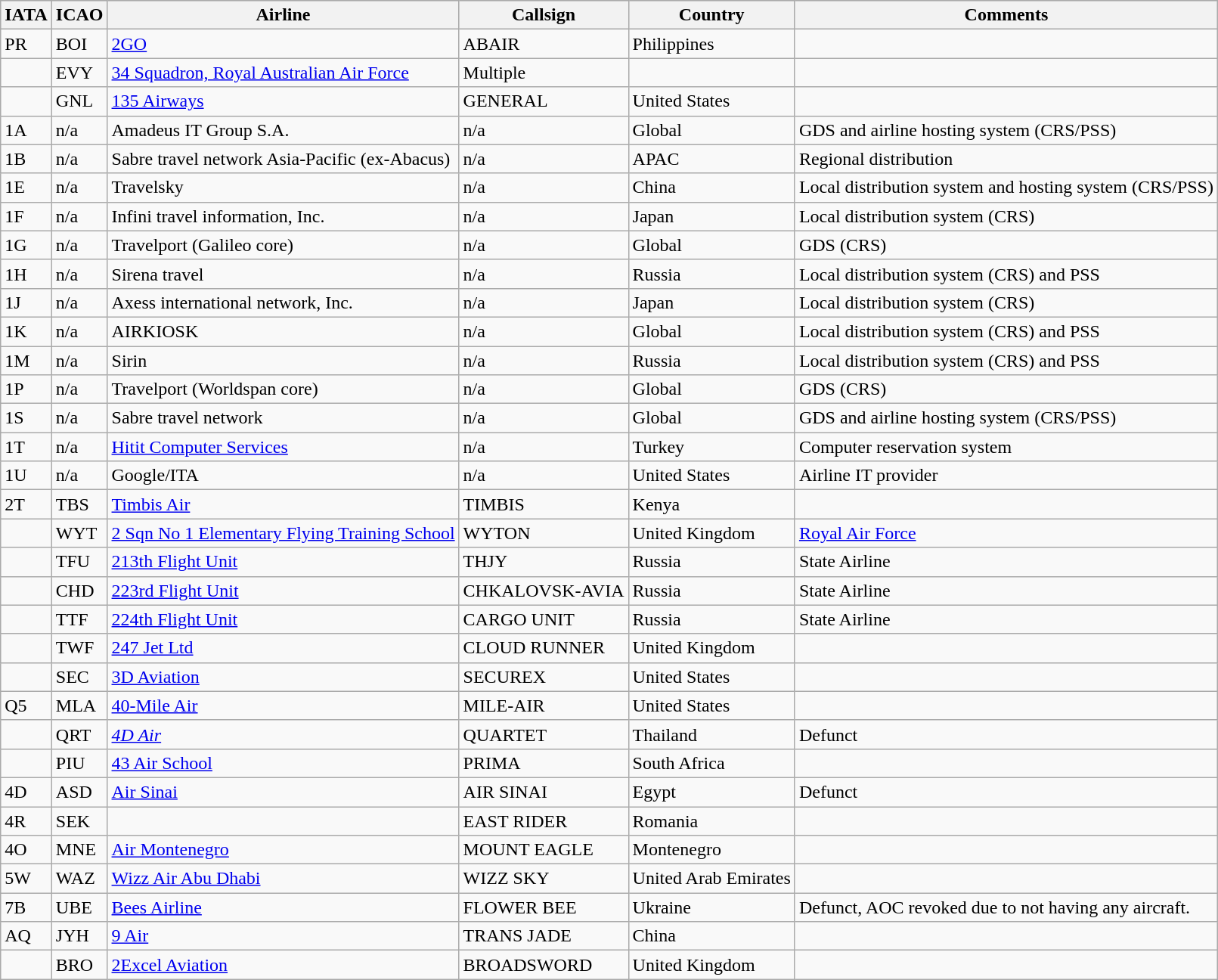<table class="wikitable sortable">
<tr style="background-color:lightgrey;">
<th>IATA</th>
<th>ICAO</th>
<th>Airline</th>
<th>Callsign</th>
<th>Country</th>
<th>Comments<br><onlyinclude></th>
</tr>
<tr>
<td>PR</td>
<td>BOI</td>
<td><a href='#'>2GO</a></td>
<td>ABAIR</td>
<td>Philippines</td>
<td></td>
</tr>
<tr>
<td></td>
<td>EVY</td>
<td><a href='#'>34 Squadron, Royal Australian Air Force</a></td>
<td>Multiple</td>
<td></td>
<td></td>
</tr>
<tr>
<td></td>
<td>GNL</td>
<td><a href='#'>135 Airways</a></td>
<td>GENERAL</td>
<td>United States</td>
<td></td>
</tr>
<tr>
<td>1A</td>
<td>n/a</td>
<td>Amadeus IT Group S.A.</td>
<td>n/a</td>
<td>Global</td>
<td>GDS and airline hosting system (CRS/PSS)</td>
</tr>
<tr>
<td>1B</td>
<td>n/a</td>
<td>Sabre travel network Asia-Pacific (ex-Abacus)</td>
<td>n/a</td>
<td>APAC</td>
<td>Regional distribution</td>
</tr>
<tr>
<td>1E</td>
<td>n/a</td>
<td>Travelsky</td>
<td>n/a</td>
<td>China</td>
<td>Local distribution system and hosting system (CRS/PSS)</td>
</tr>
<tr>
<td>1F</td>
<td>n/a</td>
<td>Infini travel information, Inc.</td>
<td>n/a</td>
<td>Japan</td>
<td>Local distribution system (CRS)</td>
</tr>
<tr>
<td>1G</td>
<td>n/a</td>
<td>Travelport (Galileo core)</td>
<td>n/a</td>
<td>Global</td>
<td>GDS (CRS)</td>
</tr>
<tr>
<td>1H</td>
<td>n/a</td>
<td>Sirena travel</td>
<td>n/a</td>
<td>Russia</td>
<td>Local distribution system (CRS) and PSS</td>
</tr>
<tr>
<td>1J</td>
<td>n/a</td>
<td>Axess international network, Inc.</td>
<td>n/a</td>
<td>Japan</td>
<td>Local distribution system (CRS)</td>
</tr>
<tr>
<td>1K</td>
<td>n/a</td>
<td>AIRKIOSK</td>
<td>n/a</td>
<td>Global</td>
<td>Local distribution system (CRS) and PSS</td>
</tr>
<tr>
<td>1M</td>
<td>n/a</td>
<td>Sirin</td>
<td>n/a</td>
<td>Russia</td>
<td>Local distribution system (CRS) and PSS</td>
</tr>
<tr>
<td>1P</td>
<td>n/a</td>
<td>Travelport (Worldspan core)</td>
<td>n/a</td>
<td>Global</td>
<td>GDS (CRS)</td>
</tr>
<tr>
<td>1S</td>
<td>n/a</td>
<td>Sabre travel network</td>
<td>n/a</td>
<td>Global</td>
<td>GDS and airline hosting system (CRS/PSS)</td>
</tr>
<tr>
<td>1T</td>
<td>n/a</td>
<td><a href='#'>Hitit Computer Services</a></td>
<td>n/a</td>
<td>Turkey</td>
<td>Computer reservation system</td>
</tr>
<tr>
<td>1U</td>
<td>n/a</td>
<td>Google/ITA</td>
<td>n/a</td>
<td>United States</td>
<td>Airline IT provider</td>
</tr>
<tr>
<td>2T</td>
<td>TBS</td>
<td><a href='#'>Timbis Air</a></td>
<td>TIMBIS</td>
<td>Kenya</td>
<td></td>
</tr>
<tr>
<td></td>
<td>WYT</td>
<td><a href='#'>2 Sqn No 1 Elementary Flying Training School</a></td>
<td>WYTON</td>
<td>United Kingdom</td>
<td><a href='#'>Royal Air Force</a></td>
</tr>
<tr>
<td></td>
<td>TFU</td>
<td><a href='#'>213th Flight Unit</a></td>
<td>THJY</td>
<td>Russia</td>
<td>State Airline</td>
</tr>
<tr>
<td></td>
<td>CHD</td>
<td><a href='#'>223rd Flight Unit</a></td>
<td>CHKALOVSK-AVIA</td>
<td>Russia</td>
<td>State Airline</td>
</tr>
<tr>
<td></td>
<td>TTF</td>
<td><a href='#'>224th Flight Unit</a></td>
<td>CARGO UNIT</td>
<td>Russia</td>
<td>State Airline</td>
</tr>
<tr>
<td></td>
<td>TWF</td>
<td><a href='#'>247 Jet Ltd</a></td>
<td>CLOUD RUNNER</td>
<td>United Kingdom</td>
<td></td>
</tr>
<tr>
<td></td>
<td>SEC</td>
<td><a href='#'>3D Aviation</a></td>
<td>SECUREX</td>
<td>United States</td>
<td></td>
</tr>
<tr>
<td>Q5</td>
<td>MLA</td>
<td><a href='#'>40-Mile Air</a></td>
<td>MILE-AIR</td>
<td>United States</td>
<td></td>
</tr>
<tr>
<td></td>
<td>QRT</td>
<td><em><a href='#'>4D Air</a></em></td>
<td>QUARTET</td>
<td>Thailand</td>
<td>Defunct</td>
</tr>
<tr>
<td></td>
<td>PIU</td>
<td><a href='#'>43 Air School</a></td>
<td>PRIMA</td>
<td>South Africa</td>
<td></td>
</tr>
<tr>
<td>4D</td>
<td>ASD</td>
<td><a href='#'>Air Sinai</a></td>
<td>AIR SINAI</td>
<td>Egypt</td>
<td>Defunct</td>
</tr>
<tr>
<td>4R</td>
<td>SEK</td>
<td></td>
<td>EAST RIDER</td>
<td>Romania</td>
<td></td>
</tr>
<tr>
<td>4O</td>
<td>MNE</td>
<td><a href='#'>Air Montenegro</a></td>
<td>MOUNT EAGLE</td>
<td>Montenegro</td>
<td></td>
</tr>
<tr>
<td>5W</td>
<td>WAZ</td>
<td><a href='#'>Wizz Air Abu Dhabi</a></td>
<td>WIZZ SKY</td>
<td>United Arab Emirates</td>
<td></td>
</tr>
<tr>
<td>7B</td>
<td>UBE</td>
<td><a href='#'>Bees Airline</a></td>
<td>FLOWER BEE</td>
<td>Ukraine</td>
<td>Defunct, AOC revoked due to not having any aircraft.</td>
</tr>
<tr>
<td>AQ</td>
<td>JYH</td>
<td><a href='#'>9 Air</a></td>
<td>TRANS JADE</td>
<td>China</td>
<td></td>
</tr>
<tr>
<td></td>
<td>BRO</td>
<td><a href='#'>2Excel Aviation</a></td>
<td>BROADSWORD</td>
<td>United Kingdom</td>
<td><br></onlyinclude></td>
</tr>
</table>
